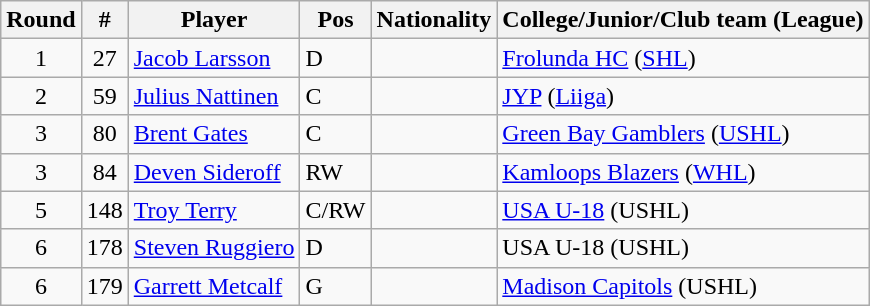<table class="wikitable">
<tr>
<th>Round</th>
<th>#</th>
<th>Player</th>
<th>Pos</th>
<th>Nationality</th>
<th>College/Junior/Club team (League)</th>
</tr>
<tr>
<td style="text-align:center">1</td>
<td style="text-align:center">27</td>
<td><a href='#'>Jacob Larsson</a></td>
<td>D</td>
<td></td>
<td><a href='#'>Frolunda HC</a> (<a href='#'>SHL</a>)</td>
</tr>
<tr>
<td style="text-align:center">2</td>
<td style="text-align:center">59</td>
<td><a href='#'>Julius Nattinen</a></td>
<td>C</td>
<td></td>
<td><a href='#'>JYP</a> (<a href='#'>Liiga</a>)</td>
</tr>
<tr>
<td style="text-align:center">3</td>
<td style="text-align:center">80</td>
<td><a href='#'>Brent Gates</a></td>
<td>C</td>
<td></td>
<td><a href='#'>Green Bay Gamblers</a> (<a href='#'>USHL</a>)</td>
</tr>
<tr>
<td style="text-align:center">3</td>
<td style="text-align:center">84</td>
<td><a href='#'>Deven Sideroff</a></td>
<td>RW</td>
<td></td>
<td><a href='#'>Kamloops Blazers</a> (<a href='#'>WHL</a>)</td>
</tr>
<tr>
<td style="text-align:center">5</td>
<td style="text-align:center">148</td>
<td><a href='#'>Troy Terry</a></td>
<td>C/RW</td>
<td></td>
<td><a href='#'>USA U-18</a> (USHL)</td>
</tr>
<tr>
<td style="text-align:center">6</td>
<td style="text-align:center">178</td>
<td><a href='#'>Steven Ruggiero</a></td>
<td>D</td>
<td></td>
<td>USA U-18 (USHL)</td>
</tr>
<tr>
<td style="text-align:center">6</td>
<td style="text-align:center">179</td>
<td><a href='#'>Garrett Metcalf</a></td>
<td>G</td>
<td></td>
<td><a href='#'>Madison Capitols</a> (USHL)</td>
</tr>
</table>
